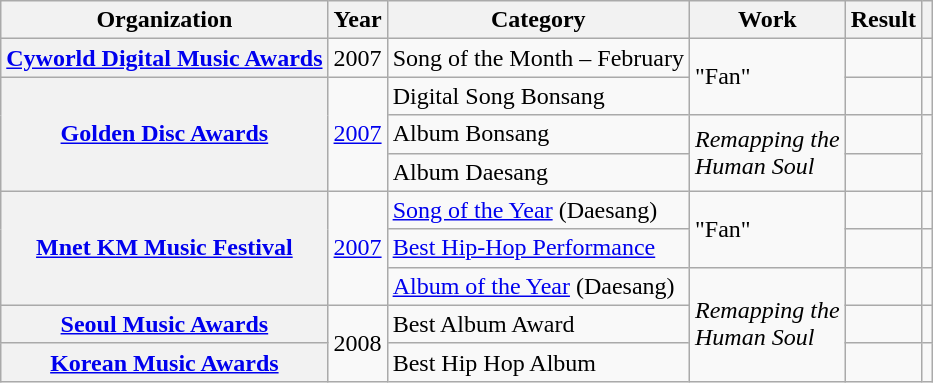<table class="wikitable plainrowheaders sortable">
<tr>
<th scope="col">Organization</th>
<th scope="col">Year</th>
<th scope="col">Category</th>
<th scope="col">Work</th>
<th scope="col">Result</th>
<th class="unsortable"></th>
</tr>
<tr>
<th scope="row"><a href='#'>Cyworld Digital Music Awards</a></th>
<td>2007</td>
<td>Song of the Month – February</td>
<td rowspan="2">"Fan"</td>
<td></td>
<td align="center"></td>
</tr>
<tr>
<th scope="row" rowspan="3"><a href='#'>Golden Disc Awards</a></th>
<td rowspan="3"><a href='#'>2007</a></td>
<td>Digital Song Bonsang</td>
<td></td>
<td align="center"></td>
</tr>
<tr>
<td>Album Bonsang</td>
<td rowspan="2"><em>Remapping the <br> Human Soul</em></td>
<td></td>
<td align="center" rowspan="2"></td>
</tr>
<tr>
<td>Album Daesang</td>
<td></td>
</tr>
<tr>
<th scope="row" rowspan="3"><a href='#'>Mnet KM Music Festival</a></th>
<td rowspan="3"><a href='#'>2007</a></td>
<td><a href='#'>Song of the Year</a> (Daesang)</td>
<td rowspan="2">"Fan"</td>
<td></td>
<td></td>
</tr>
<tr>
<td><a href='#'>Best Hip-Hop Performance</a></td>
<td></td>
<td align="center"></td>
</tr>
<tr>
<td><a href='#'>Album of the Year</a> (Daesang)</td>
<td rowspan="3"><em>Remapping the <br> Human Soul</em></td>
<td></td>
<td align="center"></td>
</tr>
<tr>
<th scope="row"><a href='#'>Seoul Music Awards</a></th>
<td rowspan="2">2008</td>
<td>Best Album Award</td>
<td></td>
<td align="center"></td>
</tr>
<tr>
<th scope="row"><a href='#'>Korean Music Awards</a></th>
<td>Best Hip Hop Album</td>
<td></td>
<td align="center"></td>
</tr>
</table>
